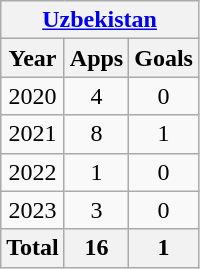<table class="wikitable" style="text-align:center">
<tr>
<th colspan=3><a href='#'>Uzbekistan</a></th>
</tr>
<tr>
<th>Year</th>
<th>Apps</th>
<th>Goals</th>
</tr>
<tr>
<td>2020</td>
<td>4</td>
<td>0</td>
</tr>
<tr>
<td>2021</td>
<td>8</td>
<td>1</td>
</tr>
<tr>
<td>2022</td>
<td>1</td>
<td>0</td>
</tr>
<tr>
<td>2023</td>
<td>3</td>
<td>0</td>
</tr>
<tr>
<th>Total</th>
<th>16</th>
<th>1</th>
</tr>
</table>
